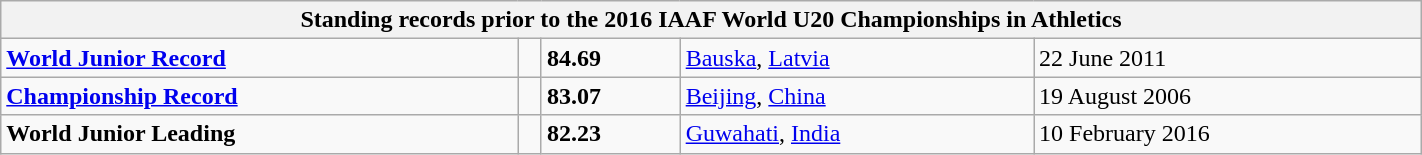<table class="wikitable" width=75%>
<tr>
<th colspan="5">Standing records prior to the 2016 IAAF World U20 Championships in Athletics</th>
</tr>
<tr>
<td><strong><a href='#'>World Junior Record</a></strong></td>
<td></td>
<td><strong>84.69</strong></td>
<td><a href='#'>Bauska</a>, <a href='#'>Latvia</a></td>
<td>22 June 2011</td>
</tr>
<tr>
<td><strong><a href='#'>Championship Record</a></strong></td>
<td></td>
<td><strong>83.07</strong></td>
<td><a href='#'>Beijing</a>, <a href='#'>China</a></td>
<td>19 August 2006</td>
</tr>
<tr>
<td><strong>World Junior Leading</strong></td>
<td></td>
<td><strong>82.23</strong></td>
<td><a href='#'>Guwahati</a>, <a href='#'>India</a></td>
<td>10 February 2016</td>
</tr>
</table>
